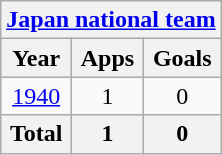<table class="wikitable" style="text-align:center">
<tr>
<th colspan=3><a href='#'>Japan national team</a></th>
</tr>
<tr>
<th>Year</th>
<th>Apps</th>
<th>Goals</th>
</tr>
<tr>
<td><a href='#'>1940</a></td>
<td>1</td>
<td>0</td>
</tr>
<tr>
<th>Total</th>
<th>1</th>
<th>0</th>
</tr>
</table>
